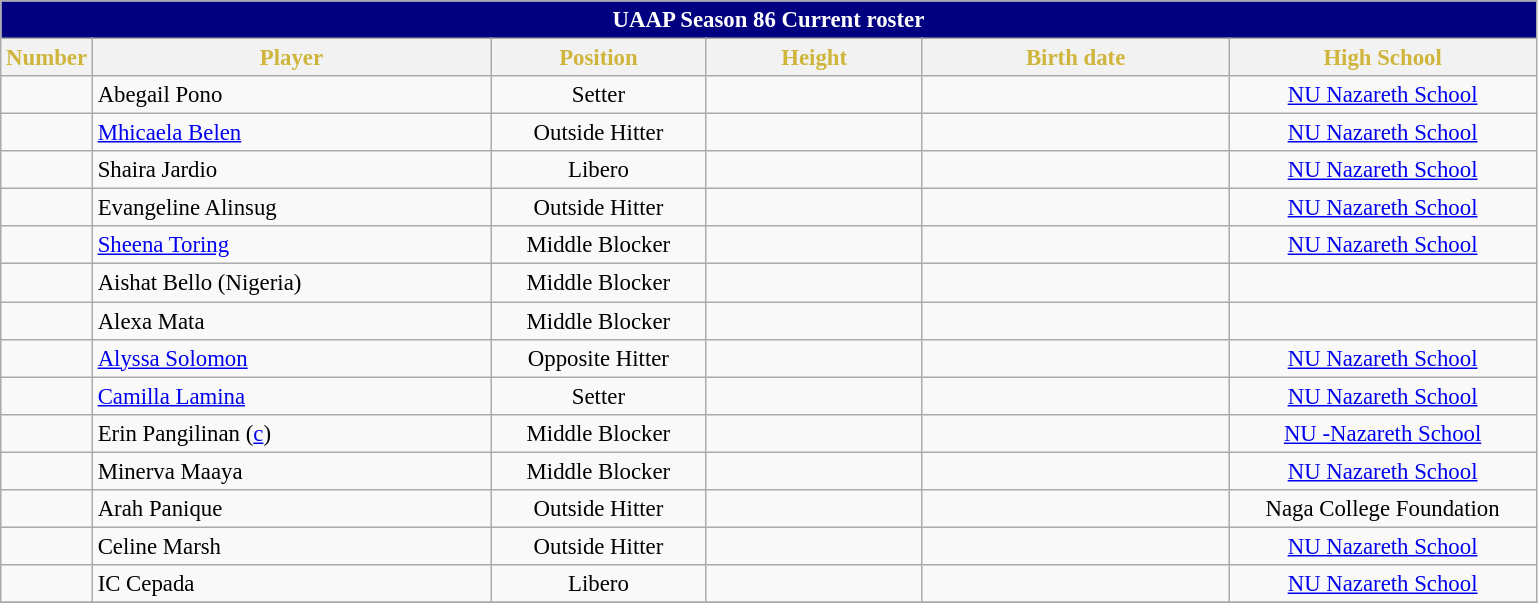<table class="wikitable sortable" style="font-size:95%; text-align:left;">
<tr>
<th colspan="7" style= "background:#000080; color: white; text-align: center"><strong>UAAP Season 86 Current roster</strong></th>
</tr>
<tr style="background:#FFFFFF; color:#CFB53B">
<th style= "align=center; width:1em;">Number</th>
<th style= "align=center;width:17em;">Player</th>
<th style= "align=center; width:9em;">Position</th>
<th style= "align=center; width:9em;">Height</th>
<th style= "align=center; width:13em;">Birth date</th>
<th style= "align=center; width:13em;">High School</th>
</tr>
<tr align=center>
<td></td>
<td align=left>Abegail Pono</td>
<td>Setter</td>
<td></td>
<td align=right></td>
<td><a href='#'>NU Nazareth School</a></td>
</tr>
<tr align=center>
<td></td>
<td align=left><a href='#'>Mhicaela Belen</a></td>
<td>Outside Hitter</td>
<td></td>
<td align=right></td>
<td><a href='#'>NU Nazareth School</a></td>
</tr>
<tr align=center>
<td></td>
<td align=left>Shaira Jardio</td>
<td>Libero</td>
<td></td>
<td align=right></td>
<td><a href='#'>NU Nazareth School</a></td>
</tr>
<tr align=center>
<td></td>
<td align=left>Evangeline Alinsug</td>
<td>Outside Hitter</td>
<td></td>
<td align=right></td>
<td><a href='#'>NU Nazareth School</a></td>
</tr>
<tr align=center>
<td></td>
<td align=left><a href='#'>Sheena Toring</a></td>
<td>Middle Blocker</td>
<td></td>
<td align=right></td>
<td><a href='#'>NU Nazareth School</a></td>
</tr>
<tr align=center>
<td></td>
<td align=left>Aishat Bello (Nigeria)</td>
<td>Middle Blocker</td>
<td></td>
<td></td>
<td></td>
</tr>
<tr align=center>
<td></td>
<td align=left>Alexa Mata</td>
<td>Middle Blocker</td>
<td></td>
<td></td>
<td></td>
</tr>
<tr align=center>
<td></td>
<td align=left><a href='#'>Alyssa Solomon</a></td>
<td>Opposite Hitter</td>
<td></td>
<td align=right></td>
<td><a href='#'>NU Nazareth School</a></td>
</tr>
<tr align=center>
<td></td>
<td align=left><a href='#'>Camilla Lamina</a></td>
<td>Setter</td>
<td></td>
<td align=right></td>
<td><a href='#'>NU Nazareth School</a></td>
</tr>
<tr align=center>
<td></td>
<td align=left>Erin Pangilinan (<a href='#'>c</a>)</td>
<td>Middle Blocker</td>
<td></td>
<td align=right></td>
<td><a href='#'>NU -Nazareth School</a></td>
</tr>
<tr align=center>
<td></td>
<td align=left>Minerva Maaya</td>
<td>Middle Blocker</td>
<td></td>
<td align=right></td>
<td><a href='#'>NU Nazareth School</a></td>
</tr>
<tr align=center>
<td></td>
<td align=left>Arah Panique</td>
<td>Outside Hitter</td>
<td></td>
<td align=right></td>
<td>Naga College Foundation</td>
</tr>
<tr align=center>
<td></td>
<td align=left>Celine Marsh</td>
<td>Outside Hitter</td>
<td></td>
<td align=right></td>
<td><a href='#'>NU Nazareth School</a></td>
</tr>
<tr align=center>
<td></td>
<td align=left>IC Cepada</td>
<td>Libero</td>
<td></td>
<td align=right></td>
<td><a href='#'>NU Nazareth School</a></td>
</tr>
<tr align=center>
</tr>
</table>
